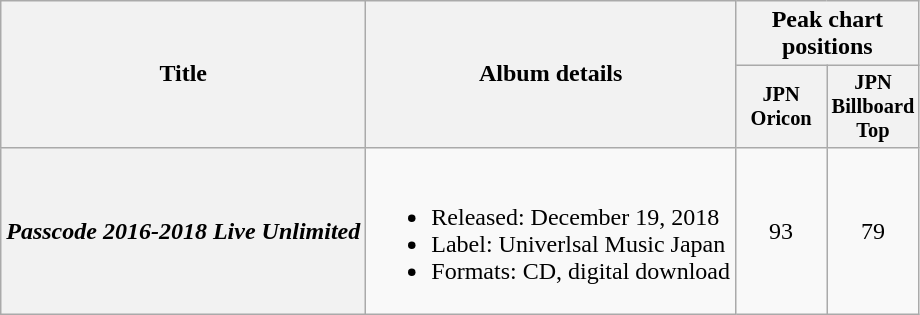<table class="wikitable plainrowheaders">
<tr>
<th scope="col" rowspan="2">Title</th>
<th scope="col" rowspan="2">Album details</th>
<th scope="col" colspan="2">Peak chart positions</th>
</tr>
<tr>
<th scope="col" style="width:4em;font-size:85%">JPN<br>Oricon<br></th>
<th scope="col" style="width:4em;font-size:85%">JPN<br>Billboard<br>Top<br></th>
</tr>
<tr>
<th scope="row"><em>Passcode 2016-2018 Live Unlimited</em></th>
<td><br><ul><li>Released: December 19, 2018</li><li>Label: Univerlsal Music Japan</li><li>Formats: CD, digital download</li></ul></td>
<td align="center">93</td>
<td align="center">79</td>
</tr>
</table>
